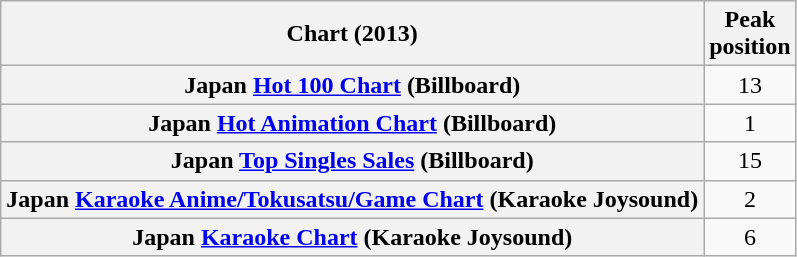<table class="wikitable sortable plainrowheaders" style="text-align:center">
<tr>
<th scope="col">Chart (2013)</th>
<th scope="col">Peak<br>position</th>
</tr>
<tr>
<th scope="row">Japan <a href='#'>Hot 100 Chart</a> (Billboard)</th>
<td>13</td>
</tr>
<tr>
<th scope="row">Japan <a href='#'>Hot Animation Chart</a> (Billboard)</th>
<td>1</td>
</tr>
<tr>
<th scope="row">Japan <a href='#'>Top Singles Sales</a> (Billboard)</th>
<td>15</td>
</tr>
<tr>
<th scope="row">Japan <a href='#'>Karaoke Anime/Tokusatsu/Game Chart</a> (Karaoke Joysound)</th>
<td>2</td>
</tr>
<tr>
<th scope="row">Japan <a href='#'>Karaoke Chart</a> (Karaoke Joysound)</th>
<td>6</td>
</tr>
</table>
